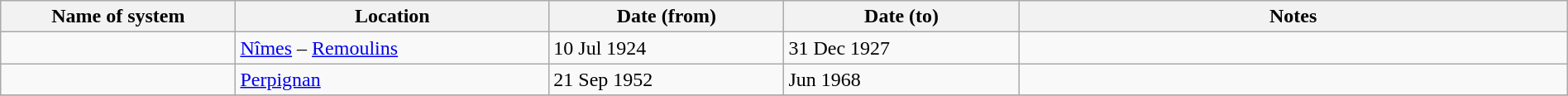<table class="wikitable" width=100%>
<tr>
<th width=15%>Name of system</th>
<th width=20%>Location</th>
<th width=15%>Date (from)</th>
<th width=15%>Date (to)</th>
<th width=35%>Notes</th>
</tr>
<tr>
<td> </td>
<td><a href='#'>Nîmes</a> – <a href='#'>Remoulins</a></td>
<td>10 Jul 1924</td>
<td>31 Dec 1927</td>
<td> </td>
</tr>
<tr>
<td> </td>
<td><a href='#'>Perpignan</a></td>
<td>21 Sep 1952</td>
<td>Jun 1968</td>
<td> </td>
</tr>
<tr>
</tr>
</table>
